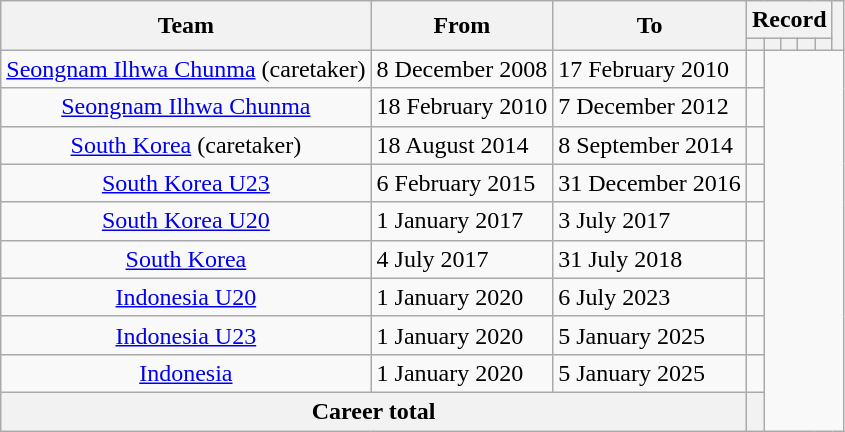<table class="wikitable" style="text-align:center;">
<tr>
<th rowspan=2>Team</th>
<th rowspan=2>From</th>
<th rowspan=2>To</th>
<th colspan=5>Record</th>
<th rowspan=2></th>
</tr>
<tr>
<th></th>
<th></th>
<th></th>
<th></th>
<th></th>
</tr>
<tr>
<td><a href='#'>Seongnam Ilhwa Chunma</a> (caretaker)</td>
<td align=left>8 December 2008</td>
<td align=left>17 February 2010<br></td>
<td></td>
</tr>
<tr>
<td><a href='#'>Seongnam Ilhwa Chunma</a></td>
<td align=left>18 February 2010</td>
<td align=left>7 December 2012<br></td>
<td></td>
</tr>
<tr>
<td><a href='#'>South Korea</a> (caretaker)</td>
<td align=left>18 August 2014</td>
<td align=left>8 September 2014<br></td>
<td></td>
</tr>
<tr>
<td><a href='#'>South Korea U23</a></td>
<td align=left>6 February 2015</td>
<td align=left>31 December 2016<br></td>
<td></td>
</tr>
<tr>
<td><a href='#'>South Korea U20</a></td>
<td align=left>1 January 2017</td>
<td align=left>3 July 2017<br></td>
<td></td>
</tr>
<tr>
<td><a href='#'>South Korea</a></td>
<td align=left>4 July 2017</td>
<td align=left>31 July 2018<br></td>
<td></td>
</tr>
<tr>
<td><a href='#'>Indonesia U20</a></td>
<td align=left>1 January 2020</td>
<td align=left>6 July 2023<br></td>
<td></td>
</tr>
<tr>
<td><a href='#'>Indonesia U23</a></td>
<td align=left>1 January 2020</td>
<td align=left>5 January 2025<br></td>
<td></td>
</tr>
<tr>
<td><a href='#'>Indonesia</a></td>
<td align=left>1 January 2020</td>
<td align=left>5 January 2025<br></td>
<td></td>
</tr>
<tr>
<th colspan=3>Career total<br></th>
<th></th>
</tr>
</table>
